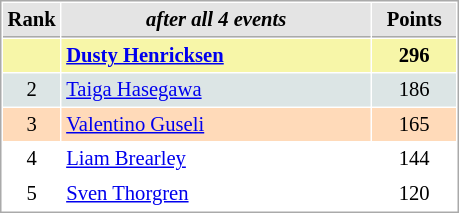<table cellspacing="1" cellpadding="3" style="border:1px solid #AAAAAA;font-size:86%">
<tr style="background-color: #E4E4E4;">
<th style="border-bottom:1px solid #AAAAAA; width: 10px;">Rank</th>
<th style="border-bottom:1px solid #AAAAAA; width: 200px;"><em>after all 4 events</em></th>
<th style="border-bottom:1px solid #AAAAAA; width: 50px;">Points</th>
</tr>
<tr style="background:#f7f6a8;">
<td align=center></td>
<td><strong> <a href='#'>Dusty Henricksen</a></strong></td>
<td align=center><strong>296</strong></td>
</tr>
<tr style="background:#dce5e5;">
<td align=center>2</td>
<td> <a href='#'>Taiga Hasegawa</a></td>
<td align=center>186</td>
</tr>
<tr style="background:#ffdab9;">
<td align=center>3</td>
<td> <a href='#'>Valentino Guseli</a></td>
<td align=center>165</td>
</tr>
<tr>
<td align=center>4</td>
<td> <a href='#'>Liam Brearley</a></td>
<td align=center>144</td>
</tr>
<tr>
<td align=center>5</td>
<td> <a href='#'>Sven Thorgren</a></td>
<td align=center>120</td>
</tr>
</table>
